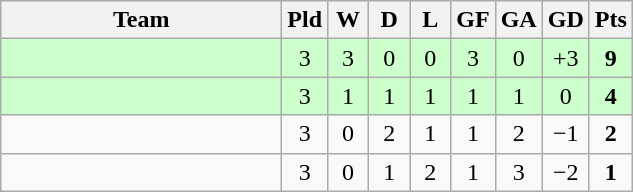<table class="wikitable" style="text-align:center;">
<tr>
<th width=180>Team</th>
<th width=20>Pld</th>
<th width=20>W</th>
<th width=20>D</th>
<th width=20>L</th>
<th width=20>GF</th>
<th width=20>GA</th>
<th width=20>GD</th>
<th width=20>Pts</th>
</tr>
<tr bgcolor=ccffcc>
<td align="left"></td>
<td>3</td>
<td>3</td>
<td>0</td>
<td>0</td>
<td>3</td>
<td>0</td>
<td>+3</td>
<td><strong>9</strong></td>
</tr>
<tr bgcolor=ccffcc>
<td align="left"></td>
<td>3</td>
<td>1</td>
<td>1</td>
<td>1</td>
<td>1</td>
<td>1</td>
<td>0</td>
<td><strong>4</strong></td>
</tr>
<tr>
<td align="left"></td>
<td>3</td>
<td>0</td>
<td>2</td>
<td>1</td>
<td>1</td>
<td>2</td>
<td>−1</td>
<td><strong>2</strong></td>
</tr>
<tr>
<td align="left"></td>
<td>3</td>
<td>0</td>
<td>1</td>
<td>2</td>
<td>1</td>
<td>3</td>
<td>−2</td>
<td><strong>1</strong></td>
</tr>
</table>
